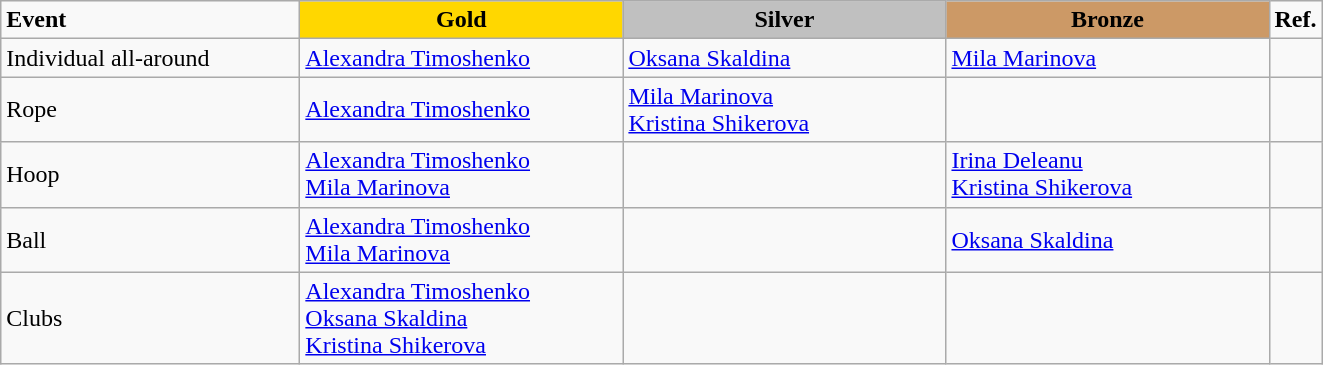<table class="wikitable">
<tr>
<td style="width:12em;"><strong>Event</strong></td>
<td style="text-align:center; background:gold; width:13em;"><strong>Gold</strong></td>
<td style="text-align:center; background:silver; width:13em;"><strong>Silver</strong></td>
<td style="text-align:center; background:#c96; width:13em;"><strong>Bronze</strong></td>
<td style="width:1em;"><strong>Ref.</strong></td>
</tr>
<tr>
<td>Individual all-around</td>
<td> <a href='#'>Alexandra Timoshenko</a></td>
<td> <a href='#'>Oksana Skaldina</a></td>
<td> <a href='#'>Mila Marinova</a></td>
<td></td>
</tr>
<tr>
<td>Rope</td>
<td> <a href='#'>Alexandra Timoshenko</a></td>
<td> <a href='#'>Mila Marinova</a><br> <a href='#'>Kristina Shikerova</a></td>
<td></td>
<td></td>
</tr>
<tr>
<td>Hoop</td>
<td> <a href='#'>Alexandra Timoshenko</a><br> <a href='#'>Mila Marinova</a></td>
<td></td>
<td> <a href='#'>Irina Deleanu</a><br> <a href='#'>Kristina Shikerova</a></td>
<td></td>
</tr>
<tr>
<td>Ball</td>
<td> <a href='#'>Alexandra Timoshenko</a><br> <a href='#'>Mila Marinova</a></td>
<td></td>
<td> <a href='#'>Oksana Skaldina</a></td>
<td></td>
</tr>
<tr>
<td>Clubs</td>
<td> <a href='#'>Alexandra Timoshenko</a><br> <a href='#'>Oksana Skaldina</a><br> <a href='#'>Kristina Shikerova</a></td>
<td></td>
<td></td>
<td></td>
</tr>
</table>
